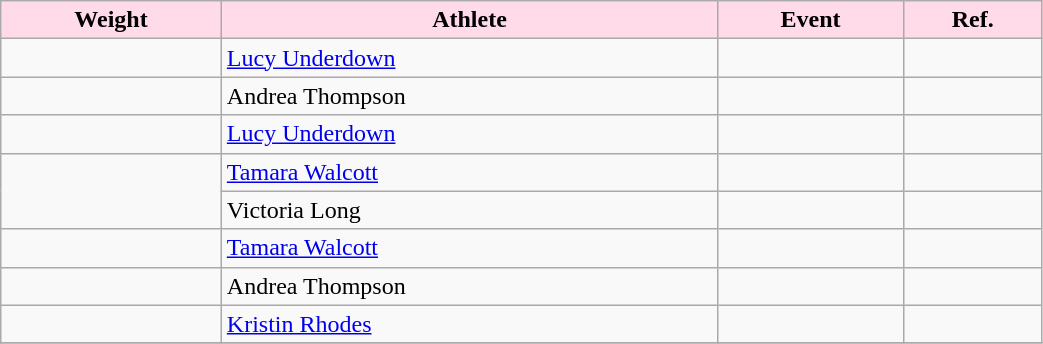<table class="wikitable sortable" style="display: inline-table;width: 55%;">
<tr>
<th style="background: #FFDAE9;">Weight</th>
<th style="background: #FFDAE9;">Athlete</th>
<th style="background: #FFDAE9;">Event</th>
<th style="background: #FFDAE9;">Ref.</th>
</tr>
<tr>
<td></td>
<td> <a href='#'>Lucy Underdown</a></td>
<td></td>
<td></td>
</tr>
<tr>
<td></td>
<td> Andrea Thompson</td>
<td></td>
<td></td>
</tr>
<tr>
<td></td>
<td> <a href='#'>Lucy Underdown</a></td>
<td></td>
<td></td>
</tr>
<tr>
<td rowspan="2"></td>
<td> <a href='#'>Tamara Walcott</a></td>
<td></td>
<td></td>
</tr>
<tr>
<td> Victoria Long</td>
<td></td>
<td></td>
</tr>
<tr>
<td></td>
<td> <a href='#'>Tamara Walcott</a></td>
<td></td>
<td></td>
</tr>
<tr>
<td></td>
<td> Andrea Thompson</td>
<td></td>
<td></td>
</tr>
<tr>
<td></td>
<td> <a href='#'>Kristin Rhodes</a></td>
<td></td>
<td></td>
</tr>
<tr>
</tr>
</table>
